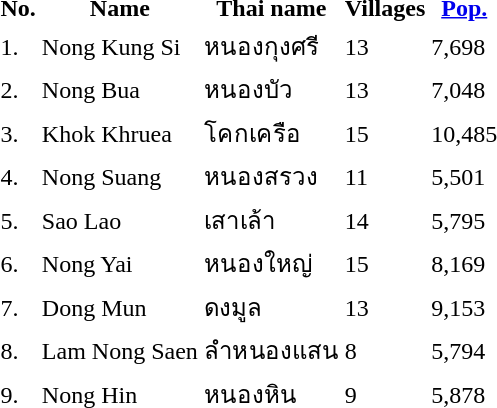<table>
<tr>
<th>No.</th>
<th>Name</th>
<th>Thai name</th>
<th>Villages</th>
<th><a href='#'>Pop.</a></th>
</tr>
<tr>
<td>1.</td>
<td>Nong Kung Si</td>
<td>หนองกุงศรี</td>
<td>13</td>
<td>7,698</td>
<td></td>
</tr>
<tr>
<td>2.</td>
<td>Nong Bua</td>
<td>หนองบัว</td>
<td>13</td>
<td>7,048</td>
<td></td>
</tr>
<tr>
<td>3.</td>
<td>Khok Khruea</td>
<td>โคกเครือ</td>
<td>15</td>
<td>10,485</td>
<td></td>
</tr>
<tr>
<td>4.</td>
<td>Nong Suang</td>
<td>หนองสรวง</td>
<td>11</td>
<td>5,501</td>
<td></td>
</tr>
<tr>
<td>5.</td>
<td>Sao Lao</td>
<td>เสาเล้า</td>
<td>14</td>
<td>5,795</td>
<td></td>
</tr>
<tr>
<td>6.</td>
<td>Nong Yai</td>
<td>หนองใหญ่</td>
<td>15</td>
<td>8,169</td>
<td></td>
</tr>
<tr>
<td>7.</td>
<td>Dong Mun</td>
<td>ดงมูล</td>
<td>13</td>
<td>9,153</td>
<td></td>
</tr>
<tr>
<td>8.</td>
<td>Lam Nong Saen</td>
<td>ลำหนองแสน</td>
<td>8</td>
<td>5,794</td>
<td></td>
</tr>
<tr>
<td>9.</td>
<td>Nong Hin</td>
<td>หนองหิน</td>
<td>9</td>
<td>5,878</td>
<td></td>
</tr>
</table>
